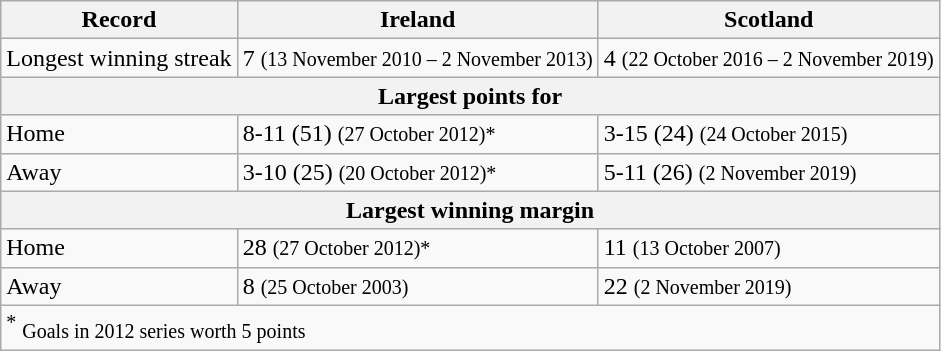<table class="wikitable">
<tr>
<th>Record</th>
<th>Ireland</th>
<th>Scotland</th>
</tr>
<tr>
<td>Longest winning streak</td>
<td>7 <small>(13 November 2010 – 2 November 2013)</small></td>
<td>4 <small>(22 October 2016 – 2 November 2019)</small></td>
</tr>
<tr>
<th colspan=3 align=center>Largest points for</th>
</tr>
<tr>
<td>Home</td>
<td>8-11 (51) <small>(27 October 2012)*</small></td>
<td>3-15 (24) <small>(24 October 2015)</small></td>
</tr>
<tr>
<td>Away</td>
<td>3-10 (25) <small>(20 October 2012)*</small></td>
<td>5-11 (26) <small>(2 November 2019)</small></td>
</tr>
<tr>
<th colspan=3 align=center>Largest winning margin</th>
</tr>
<tr>
<td>Home</td>
<td>28 <small>(27 October 2012)*</small></td>
<td>11 <small>(13 October 2007)</small></td>
</tr>
<tr>
<td>Away</td>
<td>8 <small>(25 October 2003)</small></td>
<td>22 <small>(2 November 2019)</small></td>
</tr>
<tr>
<td colspan=3 align="left"><sup>*</sup> <small>Goals in 2012 series worth 5 points</small></td>
</tr>
</table>
